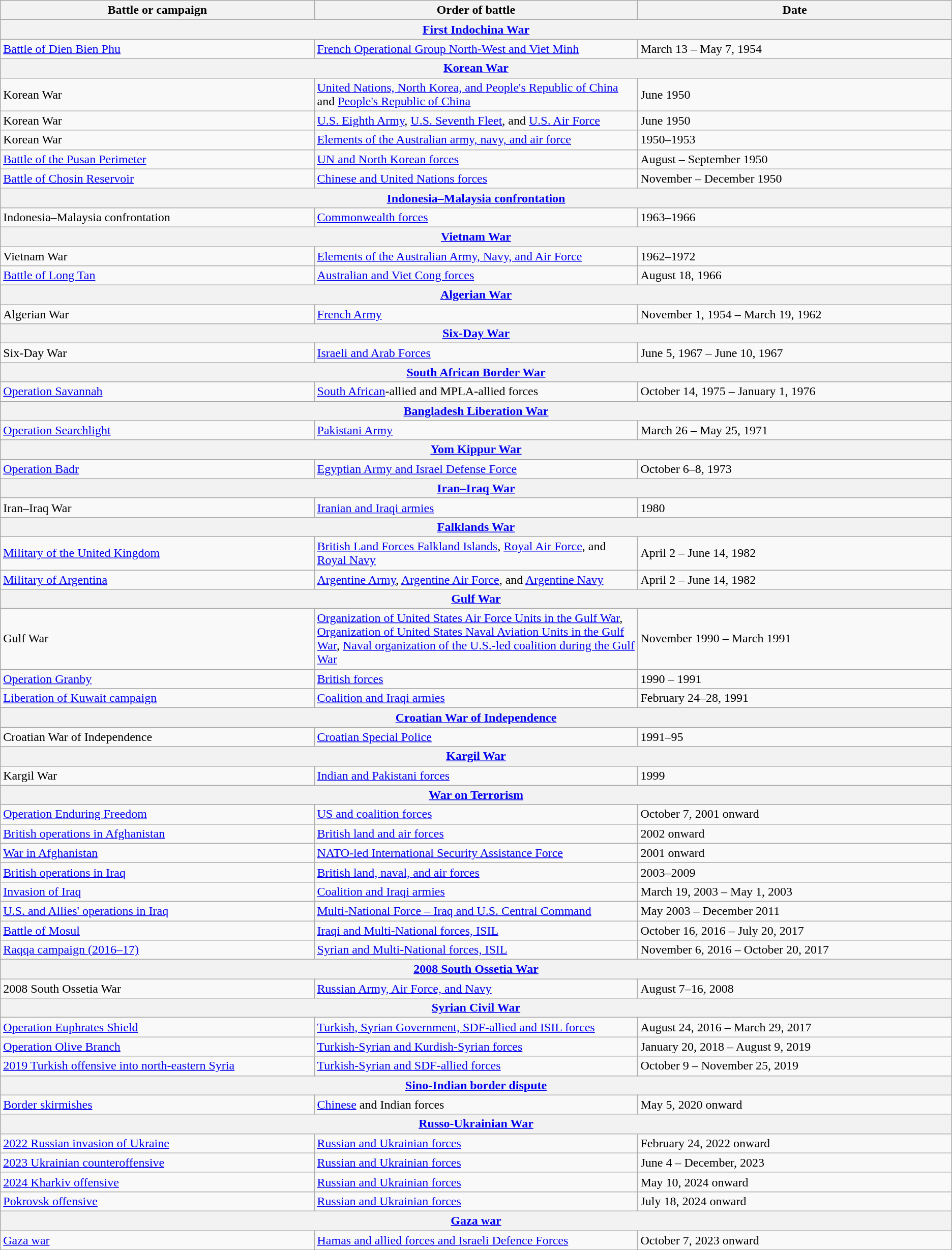<table class="wikitable">
<tr>
<th style="width: 33%;">Battle or campaign</th>
<th style="width: 34%;">Order of battle</th>
<th style="width: 33%;">Date</th>
</tr>
<tr>
<th colspan=3 align="center"><a href='#'>First Indochina War</a></th>
</tr>
<tr>
<td><a href='#'>Battle of Dien Bien Phu</a></td>
<td><a href='#'>French Operational Group North-West and Viet Minh</a></td>
<td>March 13 – May 7, 1954</td>
</tr>
<tr>
<th colspan=3 align="center"><a href='#'>Korean War</a></th>
</tr>
<tr>
<td>Korean War</td>
<td><a href='#'>United Nations, North Korea, and People's Republic of China</a> and <a href='#'>People's Republic of China</a></td>
<td>June 1950</td>
</tr>
<tr>
<td>Korean War</td>
<td><a href='#'>U.S. Eighth Army</a>, <a href='#'>U.S. Seventh Fleet</a>, and <a href='#'>U.S. Air Force</a></td>
<td>June 1950</td>
</tr>
<tr>
<td>Korean War</td>
<td><a href='#'>Elements of the Australian army, navy, and air force</a></td>
<td>1950–1953</td>
</tr>
<tr>
<td><a href='#'>Battle of the Pusan Perimeter</a></td>
<td><a href='#'>UN and North Korean forces</a></td>
<td>August – September 1950</td>
</tr>
<tr>
<td><a href='#'>Battle of Chosin Reservoir</a></td>
<td><a href='#'>Chinese and United Nations forces</a></td>
<td>November – December 1950</td>
</tr>
<tr>
<th colspan=3 align="center"><a href='#'>Indonesia–Malaysia confrontation</a></th>
</tr>
<tr>
<td>Indonesia–Malaysia confrontation</td>
<td><a href='#'>Commonwealth forces</a></td>
<td>1963–1966</td>
</tr>
<tr>
<th colspan=3 align="center"><a href='#'>Vietnam War</a></th>
</tr>
<tr>
<td>Vietnam War</td>
<td><a href='#'>Elements of the Australian Army, Navy, and Air Force</a></td>
<td>1962–1972</td>
</tr>
<tr>
<td><a href='#'>Battle of Long Tan</a></td>
<td><a href='#'>Australian and Viet Cong forces</a></td>
<td>August 18, 1966</td>
</tr>
<tr>
<th colspan=3 align="center"><a href='#'>Algerian War</a></th>
</tr>
<tr>
<td>Algerian War</td>
<td><a href='#'>French Army</a></td>
<td>November 1, 1954 – March 19, 1962</td>
</tr>
<tr>
<th colspan=3 align="center"><a href='#'>Six-Day War</a></th>
</tr>
<tr>
<td>Six-Day War</td>
<td><a href='#'>Israeli and Arab Forces</a></td>
<td>June 5, 1967 – June 10, 1967</td>
</tr>
<tr>
<th colspan=3 align="center"><a href='#'>South African Border War</a></th>
</tr>
<tr>
<td><a href='#'>Operation Savannah</a></td>
<td><a href='#'>South African</a>-allied and MPLA-allied forces</td>
<td>October 14, 1975 – January 1, 1976</td>
</tr>
<tr>
<th colspan=3 align="center"><a href='#'>Bangladesh Liberation War</a></th>
</tr>
<tr>
<td><a href='#'>Operation Searchlight</a></td>
<td><a href='#'>Pakistani Army</a></td>
<td>March 26 – May 25, 1971</td>
</tr>
<tr>
<th colspan=3 align="center"><a href='#'>Yom Kippur War</a></th>
</tr>
<tr>
<td><a href='#'>Operation Badr</a></td>
<td><a href='#'>Egyptian Army and Israel Defense Force</a></td>
<td>October 6–8, 1973</td>
</tr>
<tr>
<th colspan=3 align="center"><a href='#'>Iran–Iraq War</a></th>
</tr>
<tr>
<td>Iran–Iraq War</td>
<td><a href='#'>Iranian and Iraqi armies</a></td>
<td>1980</td>
</tr>
<tr>
<th colspan=3 align="center"><a href='#'>Falklands War</a></th>
</tr>
<tr>
<td><a href='#'>Military of the United Kingdom</a></td>
<td><a href='#'>British Land Forces Falkland Islands</a>, <a href='#'>Royal Air Force</a>, and <a href='#'>Royal Navy</a></td>
<td>April 2 – June 14, 1982</td>
</tr>
<tr>
<td><a href='#'>Military of Argentina</a></td>
<td><a href='#'>Argentine Army</a>, <a href='#'>Argentine Air Force</a>, and <a href='#'>Argentine Navy</a></td>
<td>April 2 – June 14, 1982</td>
</tr>
<tr>
<th colspan=3 align="center"><a href='#'>Gulf War</a></th>
</tr>
<tr>
<td>Gulf War</td>
<td><a href='#'>Organization of United States Air Force Units in the Gulf War</a>, <a href='#'>Organization of United States Naval Aviation Units in the Gulf War</a>, <a href='#'>Naval organization of the U.S.-led coalition during the Gulf War</a></td>
<td>November 1990 – March 1991</td>
</tr>
<tr>
<td><a href='#'>Operation Granby</a></td>
<td><a href='#'>British forces</a></td>
<td>1990 – 1991</td>
</tr>
<tr>
<td><a href='#'>Liberation of Kuwait campaign</a></td>
<td><a href='#'>Coalition and Iraqi armies</a></td>
<td>February 24–28, 1991</td>
</tr>
<tr>
<th colspan=3 align="center"><a href='#'>Croatian War of Independence</a></th>
</tr>
<tr>
<td>Croatian War of Independence</td>
<td><a href='#'>Croatian Special Police</a></td>
<td>1991–95</td>
</tr>
<tr>
<th colspan=3 align="center"><a href='#'>Kargil War</a></th>
</tr>
<tr>
<td>Kargil War</td>
<td><a href='#'>Indian and Pakistani forces</a></td>
<td>1999</td>
</tr>
<tr>
<th colspan=3 align="center"><a href='#'>War on Terrorism</a></th>
</tr>
<tr>
<td><a href='#'>Operation Enduring Freedom</a></td>
<td><a href='#'>US and coalition forces</a></td>
<td>October 7, 2001 onward</td>
</tr>
<tr>
<td><a href='#'>British operations in Afghanistan</a></td>
<td><a href='#'>British land and air forces</a></td>
<td>2002 onward</td>
</tr>
<tr>
<td><a href='#'>War in Afghanistan</a></td>
<td><a href='#'>NATO-led International Security Assistance Force</a></td>
<td>2001 onward</td>
</tr>
<tr>
<td><a href='#'>British operations in Iraq</a></td>
<td><a href='#'>British land, naval, and air forces</a></td>
<td>2003–2009</td>
</tr>
<tr>
<td><a href='#'>Invasion of Iraq</a></td>
<td><a href='#'>Coalition and Iraqi armies</a></td>
<td>March 19, 2003 – May 1, 2003</td>
</tr>
<tr>
<td><a href='#'>U.S. and Allies' operations in Iraq</a></td>
<td><a href='#'>Multi-National Force – Iraq and U.S. Central Command</a></td>
<td>May 2003 – December 2011</td>
</tr>
<tr>
<td><a href='#'>Battle of Mosul</a></td>
<td><a href='#'>Iraqi and Multi-National forces, ISIL</a></td>
<td>October 16, 2016 – July 20, 2017</td>
</tr>
<tr>
<td><a href='#'>Raqqa campaign (2016–17)</a></td>
<td><a href='#'>Syrian and Multi-National forces, ISIL</a></td>
<td>November 6, 2016 – October 20, 2017</td>
</tr>
<tr>
<th colspan=3 align="center"><a href='#'>2008 South Ossetia War</a></th>
</tr>
<tr>
<td>2008 South Ossetia War</td>
<td><a href='#'>Russian Army, Air Force, and Navy</a></td>
<td>August 7–16, 2008</td>
</tr>
<tr>
<th colspan=3 align="center"><a href='#'>Syrian Civil War</a></th>
</tr>
<tr>
<td><a href='#'>Operation Euphrates Shield</a></td>
<td><a href='#'>Turkish, Syrian Government, SDF-allied and ISIL forces</a></td>
<td>August 24, 2016 – March 29, 2017</td>
</tr>
<tr>
<td><a href='#'>Operation Olive Branch</a></td>
<td><a href='#'>Turkish-Syrian and Kurdish-Syrian forces</a></td>
<td>January 20, 2018 – August 9, 2019</td>
</tr>
<tr>
<td><a href='#'>2019 Turkish offensive into north-eastern Syria</a></td>
<td><a href='#'>Turkish-Syrian and SDF-allied forces</a></td>
<td>October 9 – November 25, 2019</td>
</tr>
<tr>
<th colspan=3 align="center"><a href='#'>Sino-Indian border dispute</a></th>
</tr>
<tr>
<td><a href='#'>Border skirmishes</a></td>
<td><a href='#'>Chinese</a> and Indian forces</td>
<td>May 5, 2020 onward</td>
</tr>
<tr>
<th colspan=3 align="center"><a href='#'>Russo-Ukrainian War</a></th>
</tr>
<tr>
<td><a href='#'>2022 Russian invasion of Ukraine</a></td>
<td><a href='#'>Russian and Ukrainian forces</a></td>
<td>February 24, 2022 onward</td>
</tr>
<tr>
<td><a href='#'>2023 Ukrainian counteroffensive</a></td>
<td><a href='#'>Russian and Ukrainian forces</a></td>
<td>June 4 – December, 2023</td>
</tr>
<tr>
<td><a href='#'>2024 Kharkiv offensive</a></td>
<td><a href='#'>Russian and Ukrainian forces</a></td>
<td>May 10, 2024 onward</td>
</tr>
<tr>
<td><a href='#'>Pokrovsk offensive</a></td>
<td><a href='#'>Russian and Ukrainian forces</a></td>
<td>July 18, 2024 onward</td>
</tr>
<tr>
<th colspan=3 align="center"><a href='#'>Gaza war</a></th>
</tr>
<tr>
<td><a href='#'>Gaza war</a></td>
<td><a href='#'>Hamas and allied forces and Israeli Defence Forces</a></td>
<td>October 7, 2023 onward</td>
</tr>
</table>
